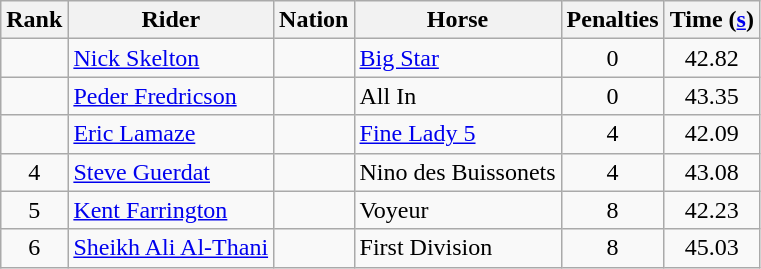<table class="wikitable sortable" style="text-align:center">
<tr>
<th>Rank</th>
<th>Rider</th>
<th>Nation</th>
<th>Horse</th>
<th>Penalties</th>
<th>Time (<a href='#'>s</a>)</th>
</tr>
<tr>
<td></td>
<td align=left><a href='#'>Nick Skelton</a></td>
<td align=left></td>
<td align=left><a href='#'>Big Star</a></td>
<td>0</td>
<td>42.82</td>
</tr>
<tr>
<td></td>
<td align=left><a href='#'>Peder Fredricson</a></td>
<td align=left></td>
<td align=left>All In</td>
<td>0</td>
<td>43.35</td>
</tr>
<tr>
<td></td>
<td align=left><a href='#'>Eric Lamaze</a></td>
<td align=left></td>
<td align=left><a href='#'>Fine Lady 5</a></td>
<td>4</td>
<td>42.09</td>
</tr>
<tr>
<td>4</td>
<td align=left><a href='#'>Steve Guerdat</a></td>
<td align=left></td>
<td align=left>Nino des Buissonets</td>
<td>4</td>
<td>43.08</td>
</tr>
<tr>
<td>5</td>
<td align=left><a href='#'>Kent Farrington</a></td>
<td align=left></td>
<td align=left>Voyeur</td>
<td>8</td>
<td>42.23</td>
</tr>
<tr>
<td>6</td>
<td align=left><a href='#'>Sheikh Ali Al-Thani</a></td>
<td align=left></td>
<td align=left>First Division</td>
<td>8</td>
<td>45.03</td>
</tr>
</table>
